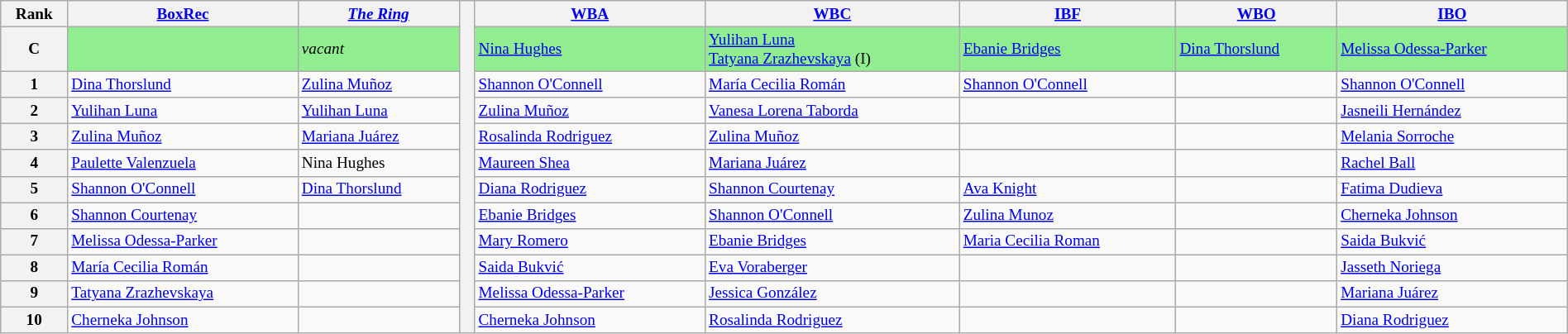<table class="wikitable" style="text-align:left; font-size:80%; width:100%;">
<tr>
<th>Rank</th>
<th><a href='#'>BoxRec</a></th>
<th><em><a href='#'>The Ring</a></em></th>
<th rowspan="12" style="width:1%;"></th>
<th><a href='#'>WBA</a></th>
<th><a href='#'>WBC</a></th>
<th><a href='#'>IBF</a></th>
<th><a href='#'>WBO</a></th>
<th><a href='#'>IBO</a></th>
</tr>
<tr style="background:lightgreen;">
<th scope="row">C</th>
<td></td>
<td><em>vacant</em></td>
<td><a href='#'>Nina Hughes</a></td>
<td> <a href='#'>Yulihan Luna</a><br> <a href='#'>Tatyana Zrazhevskaya</a> (I)</td>
<td> <a href='#'>Ebanie Bridges</a></td>
<td> <a href='#'>Dina Thorslund</a></td>
<td> <a href='#'>Melissa Odessa-Parker</a></td>
</tr>
<tr>
<th scope="row">1</th>
<td> <a href='#'>Dina Thorslund</a></td>
<td> <a href='#'>Zulina Muñoz</a></td>
<td> <a href='#'>Shannon O'Connell</a></td>
<td> <a href='#'>María Cecilia Román</a></td>
<td> <a href='#'>Shannon O'Connell</a></td>
<td></td>
<td> <a href='#'>Shannon O'Connell</a></td>
</tr>
<tr>
<th scope="row">2</th>
<td> <a href='#'>Yulihan Luna</a></td>
<td> <a href='#'>Yulihan Luna</a></td>
<td> <a href='#'>Zulina Muñoz</a></td>
<td> <a href='#'>Vanesa Lorena Taborda</a></td>
<td> </td>
<td></td>
<td> <a href='#'>Jasneili Hernández</a></td>
</tr>
<tr>
<th scope="row">3</th>
<td> <a href='#'>Zulina Muñoz</a></td>
<td> <a href='#'>Mariana Juárez</a></td>
<td> <a href='#'>Rosalinda Rodriguez</a></td>
<td> <a href='#'>Zulina Muñoz</a></td>
<td> </td>
<td></td>
<td> <a href='#'>Melania Sorroche</a></td>
</tr>
<tr>
<th scope="row">4</th>
<td> <a href='#'>Paulette Valenzuela</a></td>
<td>Nina Hughes</td>
<td> <a href='#'>Maureen Shea</a></td>
<td> <a href='#'>Mariana Juárez</a></td>
<td> </td>
<td></td>
<td> <a href='#'>Rachel Ball</a></td>
</tr>
<tr>
<th scope="row">5</th>
<td> <a href='#'>Shannon O'Connell</a></td>
<td> <a href='#'>Dina Thorslund</a></td>
<td> <a href='#'>Diana Rodriguez</a></td>
<td> <a href='#'>Shannon Courtenay</a></td>
<td> <a href='#'>Ava Knight</a></td>
<td></td>
<td> <a href='#'>Fatima Dudieva</a></td>
</tr>
<tr>
<th scope="row">6</th>
<td> <a href='#'>Shannon Courtenay</a></td>
<td></td>
<td> <a href='#'>Ebanie Bridges</a></td>
<td> <a href='#'>Shannon O'Connell</a></td>
<td> <a href='#'>Zulina Munoz</a></td>
<td></td>
<td> <a href='#'>Cherneka Johnson</a></td>
</tr>
<tr>
<th scope="row">7</th>
<td> <a href='#'>Melissa Odessa-Parker</a></td>
<td></td>
<td> <a href='#'>Mary Romero</a></td>
<td> <a href='#'>Ebanie Bridges</a></td>
<td> <a href='#'>Maria Cecilia Roman</a></td>
<td></td>
<td> <a href='#'>Saida Bukvić</a></td>
</tr>
<tr>
<th scope="row">8</th>
<td> <a href='#'>María Cecilia Román</a></td>
<td></td>
<td> <a href='#'>Saida Bukvić</a></td>
<td> <a href='#'>Eva Voraberger</a></td>
<td> </td>
<td></td>
<td> <a href='#'>Jasseth Noriega</a></td>
</tr>
<tr>
<th scope="row">9</th>
<td> <a href='#'>Tatyana Zrazhevskaya</a></td>
<td></td>
<td> <a href='#'>Melissa Odessa-Parker</a></td>
<td> <a href='#'>Jessica González</a></td>
<td> </td>
<td></td>
<td> <a href='#'>Mariana Juárez</a></td>
</tr>
<tr>
<th scope="row">10</th>
<td> <a href='#'>Cherneka Johnson</a></td>
<td></td>
<td> <a href='#'>Cherneka Johnson</a></td>
<td> <a href='#'>Rosalinda Rodriguez</a></td>
<td> </td>
<td></td>
<td> <a href='#'>Diana Rodriguez</a></td>
</tr>
</table>
